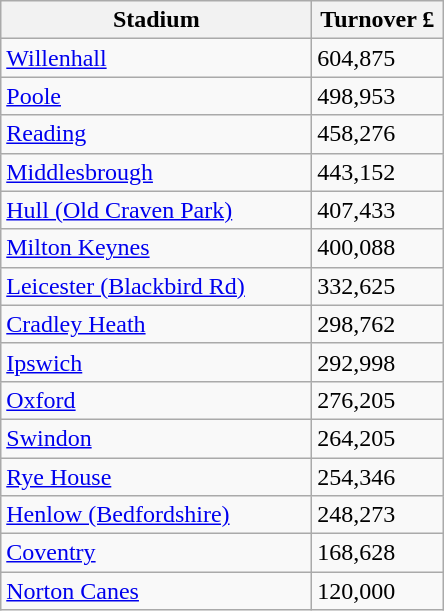<table class="wikitable">
<tr>
<th width=200>Stadium</th>
<th width=80>Turnover £</th>
</tr>
<tr>
<td><a href='#'>Willenhall</a></td>
<td>604,875</td>
</tr>
<tr>
<td><a href='#'>Poole</a></td>
<td>498,953</td>
</tr>
<tr>
<td><a href='#'>Reading</a></td>
<td>458,276</td>
</tr>
<tr>
<td><a href='#'>Middlesbrough</a></td>
<td>443,152</td>
</tr>
<tr>
<td><a href='#'>Hull (Old Craven Park)</a></td>
<td>407,433</td>
</tr>
<tr>
<td><a href='#'>Milton Keynes</a></td>
<td>400,088</td>
</tr>
<tr>
<td><a href='#'>Leicester (Blackbird Rd)</a></td>
<td>332,625</td>
</tr>
<tr>
<td><a href='#'>Cradley Heath</a></td>
<td>298,762</td>
</tr>
<tr>
<td><a href='#'>Ipswich</a></td>
<td>292,998</td>
</tr>
<tr>
<td><a href='#'>Oxford</a></td>
<td>276,205</td>
</tr>
<tr>
<td><a href='#'>Swindon</a></td>
<td>264,205</td>
</tr>
<tr>
<td><a href='#'>Rye House</a></td>
<td>254,346</td>
</tr>
<tr>
<td><a href='#'>Henlow (Bedfordshire)</a></td>
<td>248,273</td>
</tr>
<tr>
<td><a href='#'>Coventry</a></td>
<td>168,628</td>
</tr>
<tr>
<td><a href='#'>Norton Canes</a></td>
<td>120,000</td>
</tr>
</table>
